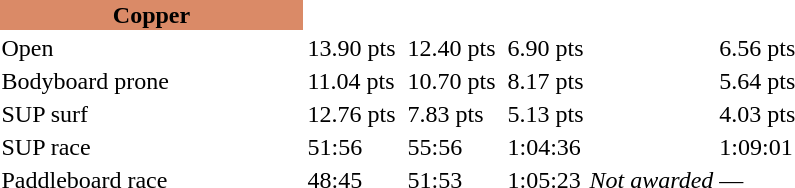<table>
<tr>
<th style="background:#DA8A67" width=200px colspan=2>Copper</th>
</tr>
<tr>
<td>Open<br></td>
<td></td>
<td>13.90 pts</td>
<td></td>
<td>12.40 pts</td>
<td></td>
<td>6.90 pts</td>
<td></td>
<td>6.56 pts</td>
</tr>
<tr>
<td>Bodyboard prone<br></td>
<td></td>
<td>11.04 pts</td>
<td></td>
<td>10.70 pts</td>
<td></td>
<td>8.17 pts</td>
<td></td>
<td>5.64 pts</td>
</tr>
<tr>
<td>SUP surf<br></td>
<td></td>
<td>12.76 pts</td>
<td></td>
<td>7.83 pts</td>
<td></td>
<td>5.13 pts</td>
<td></td>
<td>4.03 pts</td>
</tr>
<tr>
<td>SUP race<br></td>
<td></td>
<td>51:56</td>
<td></td>
<td>55:56</td>
<td></td>
<td>1:04:36</td>
<td></td>
<td>1:09:01</td>
</tr>
<tr>
<td>Paddleboard race<br></td>
<td></td>
<td>48:45</td>
<td></td>
<td>51:53</td>
<td></td>
<td>1:05:23</td>
<td><em>Not awarded</em></td>
<td>—</td>
</tr>
</table>
